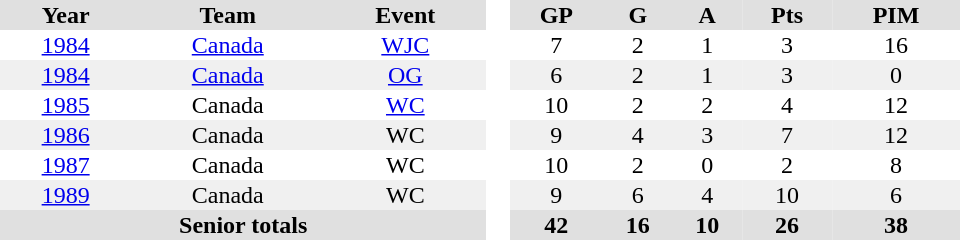<table border="0" cellpadding="1" cellspacing="0" style="text-align:center; width:40em">
<tr ALIGN="center" bgcolor="#e0e0e0">
<th>Year</th>
<th>Team</th>
<th>Event</th>
<th rowspan="99" bgcolor="#ffffff"> </th>
<th>GP</th>
<th>G</th>
<th>A</th>
<th>Pts</th>
<th>PIM</th>
</tr>
<tr>
<td><a href='#'>1984</a></td>
<td><a href='#'>Canada</a></td>
<td><a href='#'>WJC</a></td>
<td>7</td>
<td>2</td>
<td>1</td>
<td>3</td>
<td>16</td>
</tr>
<tr bgcolor="#f0f0f0">
<td><a href='#'>1984</a></td>
<td><a href='#'>Canada</a></td>
<td><a href='#'>OG</a></td>
<td>6</td>
<td>2</td>
<td>1</td>
<td>3</td>
<td>0</td>
</tr>
<tr>
<td><a href='#'>1985</a></td>
<td>Canada</td>
<td><a href='#'>WC</a></td>
<td>10</td>
<td>2</td>
<td>2</td>
<td>4</td>
<td>12</td>
</tr>
<tr bgcolor="#f0f0f0">
<td><a href='#'>1986</a></td>
<td>Canada</td>
<td>WC</td>
<td>9</td>
<td>4</td>
<td>3</td>
<td>7</td>
<td>12</td>
</tr>
<tr>
<td><a href='#'>1987</a></td>
<td>Canada</td>
<td>WC</td>
<td>10</td>
<td>2</td>
<td>0</td>
<td>2</td>
<td>8</td>
</tr>
<tr bgcolor="#f0f0f0">
<td><a href='#'>1989</a></td>
<td>Canada</td>
<td>WC</td>
<td>9</td>
<td>6</td>
<td>4</td>
<td>10</td>
<td>6</td>
</tr>
<tr bgcolor="#e0e0e0">
<th colspan=3>Senior totals</th>
<th>42</th>
<th>16</th>
<th>10</th>
<th>26</th>
<th>38</th>
</tr>
</table>
